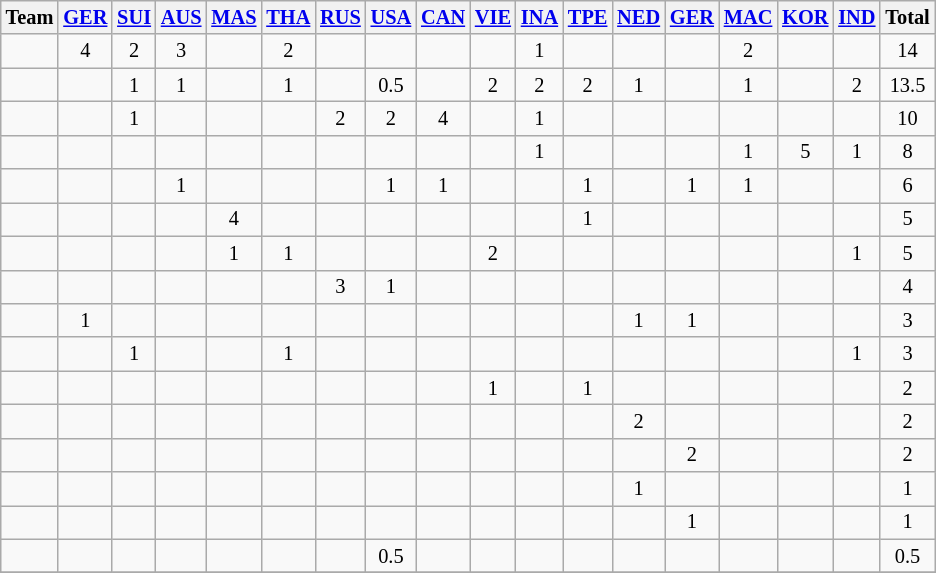<table class=wikitable style="font-size:85%; text-align:center">
<tr>
<th>Team</th>
<th><a href='#'>GER</a></th>
<th><a href='#'>SUI</a></th>
<th><a href='#'>AUS</a></th>
<th><a href='#'>MAS</a></th>
<th><a href='#'>THA</a></th>
<th><a href='#'>RUS</a></th>
<th><a href='#'>USA</a></th>
<th><a href='#'>CAN</a></th>
<th><a href='#'>VIE</a></th>
<th><a href='#'>INA</a></th>
<th><a href='#'>TPE</a></th>
<th><a href='#'>NED</a></th>
<th><a href='#'>GER</a></th>
<th><a href='#'>MAC</a></th>
<th><a href='#'>KOR</a></th>
<th><a href='#'>IND</a></th>
<th>Total</th>
</tr>
<tr>
<td align=left></td>
<td>4</td>
<td>2</td>
<td>3</td>
<td></td>
<td>2</td>
<td></td>
<td></td>
<td></td>
<td></td>
<td>1</td>
<td></td>
<td></td>
<td></td>
<td>2</td>
<td></td>
<td></td>
<td>14</td>
</tr>
<tr>
<td align=left></td>
<td></td>
<td>1</td>
<td>1</td>
<td></td>
<td>1</td>
<td></td>
<td>0.5</td>
<td></td>
<td>2</td>
<td>2</td>
<td>2</td>
<td>1</td>
<td></td>
<td>1</td>
<td></td>
<td>2</td>
<td>13.5</td>
</tr>
<tr>
<td align=left></td>
<td></td>
<td>1</td>
<td></td>
<td></td>
<td></td>
<td>2</td>
<td>2</td>
<td>4</td>
<td></td>
<td>1</td>
<td></td>
<td></td>
<td></td>
<td></td>
<td></td>
<td></td>
<td>10</td>
</tr>
<tr>
<td align=left></td>
<td></td>
<td></td>
<td></td>
<td></td>
<td></td>
<td></td>
<td></td>
<td></td>
<td></td>
<td>1</td>
<td></td>
<td></td>
<td></td>
<td>1</td>
<td>5</td>
<td>1</td>
<td>8</td>
</tr>
<tr>
<td align=left></td>
<td></td>
<td></td>
<td>1</td>
<td></td>
<td></td>
<td></td>
<td>1</td>
<td>1</td>
<td></td>
<td></td>
<td>1</td>
<td></td>
<td>1</td>
<td>1</td>
<td></td>
<td></td>
<td>6</td>
</tr>
<tr>
<td align=left></td>
<td></td>
<td></td>
<td></td>
<td>4</td>
<td></td>
<td></td>
<td></td>
<td></td>
<td></td>
<td></td>
<td>1</td>
<td></td>
<td></td>
<td></td>
<td></td>
<td></td>
<td>5</td>
</tr>
<tr>
<td align=left></td>
<td></td>
<td></td>
<td></td>
<td>1</td>
<td>1</td>
<td></td>
<td></td>
<td></td>
<td>2</td>
<td></td>
<td></td>
<td></td>
<td></td>
<td></td>
<td></td>
<td>1</td>
<td>5</td>
</tr>
<tr>
<td align=left></td>
<td></td>
<td></td>
<td></td>
<td></td>
<td></td>
<td>3</td>
<td>1</td>
<td></td>
<td></td>
<td></td>
<td></td>
<td></td>
<td></td>
<td></td>
<td></td>
<td></td>
<td>4</td>
</tr>
<tr>
<td align=left></td>
<td>1</td>
<td></td>
<td></td>
<td></td>
<td></td>
<td></td>
<td></td>
<td></td>
<td></td>
<td></td>
<td></td>
<td>1</td>
<td>1</td>
<td></td>
<td></td>
<td></td>
<td>3</td>
</tr>
<tr>
<td align=left></td>
<td></td>
<td>1</td>
<td></td>
<td></td>
<td>1</td>
<td></td>
<td></td>
<td></td>
<td></td>
<td></td>
<td></td>
<td></td>
<td></td>
<td></td>
<td></td>
<td>1</td>
<td>3</td>
</tr>
<tr>
<td align=left></td>
<td></td>
<td></td>
<td></td>
<td></td>
<td></td>
<td></td>
<td></td>
<td></td>
<td>1</td>
<td></td>
<td>1</td>
<td></td>
<td></td>
<td></td>
<td></td>
<td></td>
<td>2</td>
</tr>
<tr>
<td align=left></td>
<td></td>
<td></td>
<td></td>
<td></td>
<td></td>
<td></td>
<td></td>
<td></td>
<td></td>
<td></td>
<td></td>
<td>2</td>
<td></td>
<td></td>
<td></td>
<td></td>
<td>2</td>
</tr>
<tr>
<td align=left></td>
<td></td>
<td></td>
<td></td>
<td></td>
<td></td>
<td></td>
<td></td>
<td></td>
<td></td>
<td></td>
<td></td>
<td></td>
<td>2</td>
<td></td>
<td></td>
<td></td>
<td>2</td>
</tr>
<tr>
<td align=left></td>
<td></td>
<td></td>
<td></td>
<td></td>
<td></td>
<td></td>
<td></td>
<td></td>
<td></td>
<td></td>
<td></td>
<td>1</td>
<td></td>
<td></td>
<td></td>
<td></td>
<td>1</td>
</tr>
<tr>
<td align=left></td>
<td></td>
<td></td>
<td></td>
<td></td>
<td></td>
<td></td>
<td></td>
<td></td>
<td></td>
<td></td>
<td></td>
<td></td>
<td>1</td>
<td></td>
<td></td>
<td></td>
<td>1</td>
</tr>
<tr>
<td align=left></td>
<td></td>
<td></td>
<td></td>
<td></td>
<td></td>
<td></td>
<td>0.5</td>
<td></td>
<td></td>
<td></td>
<td></td>
<td></td>
<td></td>
<td></td>
<td></td>
<td></td>
<td>0.5</td>
</tr>
<tr>
</tr>
</table>
